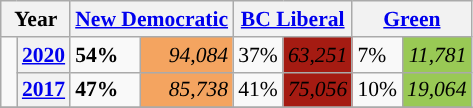<table class="wikitable" style="width:400; font-size:90%; margin-left:1em;">
<tr>
<th colspan="2" scope="col">Year</th>
<th colspan="2" scope="col"><a href='#'>New Democratic</a></th>
<th colspan="2" scope="col"><a href='#'>BC Liberal</a></th>
<th colspan="2" scope="col"><a href='#'>Green</a></th>
</tr>
<tr>
<td rowspan="2" style="width: 0.25em; background-color: "></td>
<th><a href='#'>2020</a></th>
<td><strong>54%</strong></td>
<td style="text-align:right; background:#F4A460;"><em>94,084</em></td>
<td><span> 37%</span></td>
<td style="text-align:right; background:#A51B12;"><span> <em>63,251</em></span></td>
<td>7%</td>
<td style="text-align:right; background:#99C955;"><em>11,781</em></td>
</tr>
<tr>
<th><a href='#'>2017</a></th>
<td><strong>47%</strong></td>
<td style="text-align:right; background:#F4A460;"><em>85,738</em></td>
<td><span> 41%</span></td>
<td style="text-align:right; background:#A51B12;"><span> <em>75,056</em></span></td>
<td>10%</td>
<td style="text-align:right; background:#99C955;"><em>19,064</em></td>
</tr>
<tr>
</tr>
</table>
